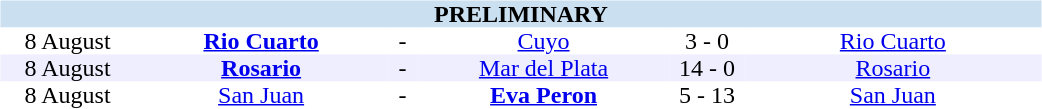<table table width=700>
<tr>
<td width=700 valign="top"><br><table border=0 cellspacing=0 cellpadding=0 style="font-size: 100%; border-collapse: collapse;" width=100%>
<tr bgcolor="#CADFF0">
<td style="font-size:100%"; align="center" colspan="6"><strong>PRELIMINARY</strong></td>
</tr>
<tr align=center bgcolor=#FFFFFF>
<td width=90>8 August</td>
<td width=170><strong><a href='#'>Rio Cuarto</a></strong></td>
<td width=20>-</td>
<td width=170><a href='#'>Cuyo</a></td>
<td width=50>3 - 0</td>
<td width=200><a href='#'>Rio Cuarto</a></td>
</tr>
<tr align=center bgcolor=#EEEEFF>
<td width=90>8 August</td>
<td width=170><strong><a href='#'>Rosario</a></strong></td>
<td width=20>-</td>
<td width=170><a href='#'>Mar del Plata</a></td>
<td width=50>14 - 0</td>
<td width=200><a href='#'>Rosario</a></td>
</tr>
<tr align=center bgcolor=#FFFFFF>
<td width=90>8 August</td>
<td width=170><a href='#'>San Juan</a></td>
<td width=20>-</td>
<td width=170><strong><a href='#'>Eva Peron</a></strong></td>
<td width=50>5 - 13</td>
<td width=200><a href='#'>San Juan</a></td>
</tr>
</table>
</td>
</tr>
</table>
